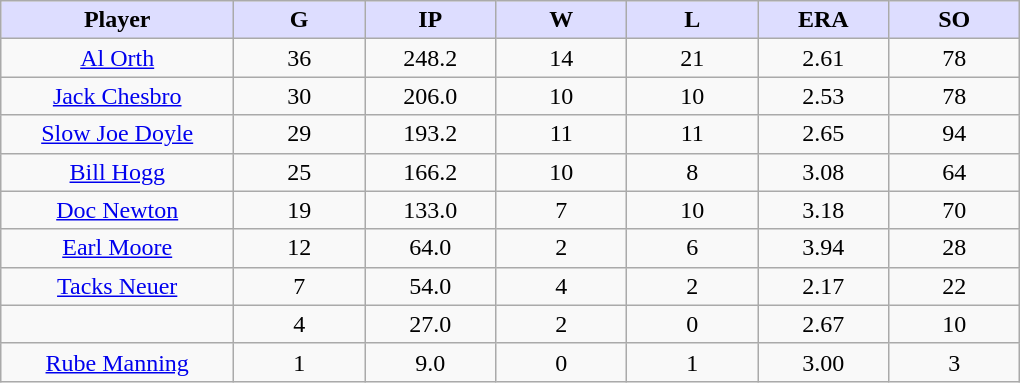<table class="wikitable sortable">
<tr>
<th style="background:#ddf; width:16%;">Player</th>
<th style="background:#ddf; width:9%;">G</th>
<th style="background:#ddf; width:9%;">IP</th>
<th style="background:#ddf; width:9%;">W</th>
<th style="background:#ddf; width:9%;">L</th>
<th style="background:#ddf; width:9%;">ERA</th>
<th style="background:#ddf; width:9%;">SO</th>
</tr>
<tr style="text-align:center;">
<td><a href='#'>Al Orth</a></td>
<td>36</td>
<td>248.2</td>
<td>14</td>
<td>21</td>
<td>2.61</td>
<td>78</td>
</tr>
<tr align="center">
<td><a href='#'>Jack Chesbro</a></td>
<td>30</td>
<td>206.0</td>
<td>10</td>
<td>10</td>
<td>2.53</td>
<td>78</td>
</tr>
<tr align="center">
<td><a href='#'>Slow Joe Doyle</a></td>
<td>29</td>
<td>193.2</td>
<td>11</td>
<td>11</td>
<td>2.65</td>
<td>94</td>
</tr>
<tr align="center">
<td><a href='#'>Bill Hogg</a></td>
<td>25</td>
<td>166.2</td>
<td>10</td>
<td>8</td>
<td>3.08</td>
<td>64</td>
</tr>
<tr align="center">
<td><a href='#'>Doc Newton</a></td>
<td>19</td>
<td>133.0</td>
<td>7</td>
<td>10</td>
<td>3.18</td>
<td>70</td>
</tr>
<tr align="center">
<td><a href='#'>Earl Moore</a></td>
<td>12</td>
<td>64.0</td>
<td>2</td>
<td>6</td>
<td>3.94</td>
<td>28</td>
</tr>
<tr align="center">
<td><a href='#'>Tacks Neuer</a></td>
<td>7</td>
<td>54.0</td>
<td>4</td>
<td>2</td>
<td>2.17</td>
<td>22</td>
</tr>
<tr align="center">
<td></td>
<td>4</td>
<td>27.0</td>
<td>2</td>
<td>0</td>
<td>2.67</td>
<td>10</td>
</tr>
<tr align="center">
<td><a href='#'>Rube Manning</a></td>
<td>1</td>
<td>9.0</td>
<td>0</td>
<td>1</td>
<td>3.00</td>
<td>3</td>
</tr>
</table>
